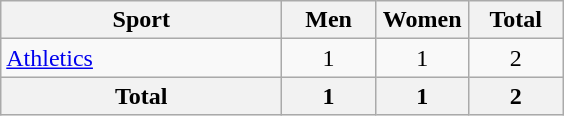<table class="wikitable sortable" style="text-align:center;">
<tr>
<th width=180>Sport</th>
<th width=55>Men</th>
<th width=55>Women</th>
<th width=55>Total</th>
</tr>
<tr>
<td align=left><a href='#'>Athletics</a></td>
<td>1</td>
<td>1</td>
<td>2</td>
</tr>
<tr>
<th>Total</th>
<th>1</th>
<th>1</th>
<th>2</th>
</tr>
</table>
